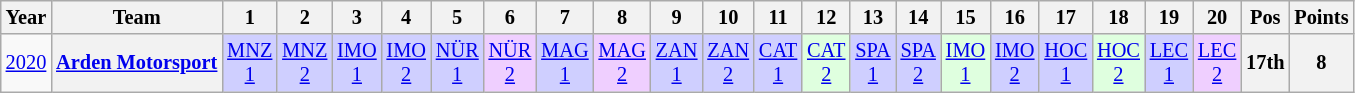<table class="wikitable" style="text-align:center; font-size:85%">
<tr>
<th>Year</th>
<th>Team</th>
<th>1</th>
<th>2</th>
<th>3</th>
<th>4</th>
<th>5</th>
<th>6</th>
<th>7</th>
<th>8</th>
<th>9</th>
<th>10</th>
<th>11</th>
<th>12</th>
<th>13</th>
<th>14</th>
<th>15</th>
<th>16</th>
<th>17</th>
<th>18</th>
<th>19</th>
<th>20</th>
<th>Pos</th>
<th>Points</th>
</tr>
<tr>
<td><a href='#'>2020</a></td>
<th nowrap><a href='#'>Arden Motorsport</a></th>
<td style="background:#CFCFFF;"><a href='#'>MNZ<br>1</a><br></td>
<td style="background:#CFCFFF;"><a href='#'>MNZ<br>2</a><br></td>
<td style="background:#CFCFFF;"><a href='#'>IMO<br>1</a><br></td>
<td style="background:#CFCFFF;"><a href='#'>IMO<br>2</a><br></td>
<td style="background:#CFCFFF;"><a href='#'>NÜR<br>1</a><br></td>
<td style="background:#EFCFFF;"><a href='#'>NÜR<br>2</a><br></td>
<td style="background:#CFCFFF;"><a href='#'>MAG<br>1</a><br></td>
<td style="background:#EFCFFF;"><a href='#'>MAG<br>2</a><br></td>
<td style="background:#CFCFFF;"><a href='#'>ZAN<br>1</a><br></td>
<td style="background:#CFCFFF;"><a href='#'>ZAN<br>2</a><br></td>
<td style="background:#CFCFFF;"><a href='#'>CAT<br>1</a><br></td>
<td style="background:#DFFFDF;"><a href='#'>CAT<br>2</a><br></td>
<td style="background:#CFCFFF;"><a href='#'>SPA<br>1</a><br></td>
<td style="background:#CFCFFF;"><a href='#'>SPA<br>2</a><br></td>
<td style="background:#DFFFDF;"><a href='#'>IMO<br>1</a><br></td>
<td style="background:#CFCFFF;"><a href='#'>IMO<br>2</a><br></td>
<td style="background:#CFCFFF;"><a href='#'>HOC<br>1</a><br></td>
<td style="background:#DFFFDF;"><a href='#'>HOC<br>2</a><br></td>
<td style="background:#CFCFFF;"><a href='#'>LEC<br>1</a><br></td>
<td style="background:#EFCFFF;"><a href='#'>LEC<br>2</a><br></td>
<th>17th</th>
<th>8</th>
</tr>
</table>
